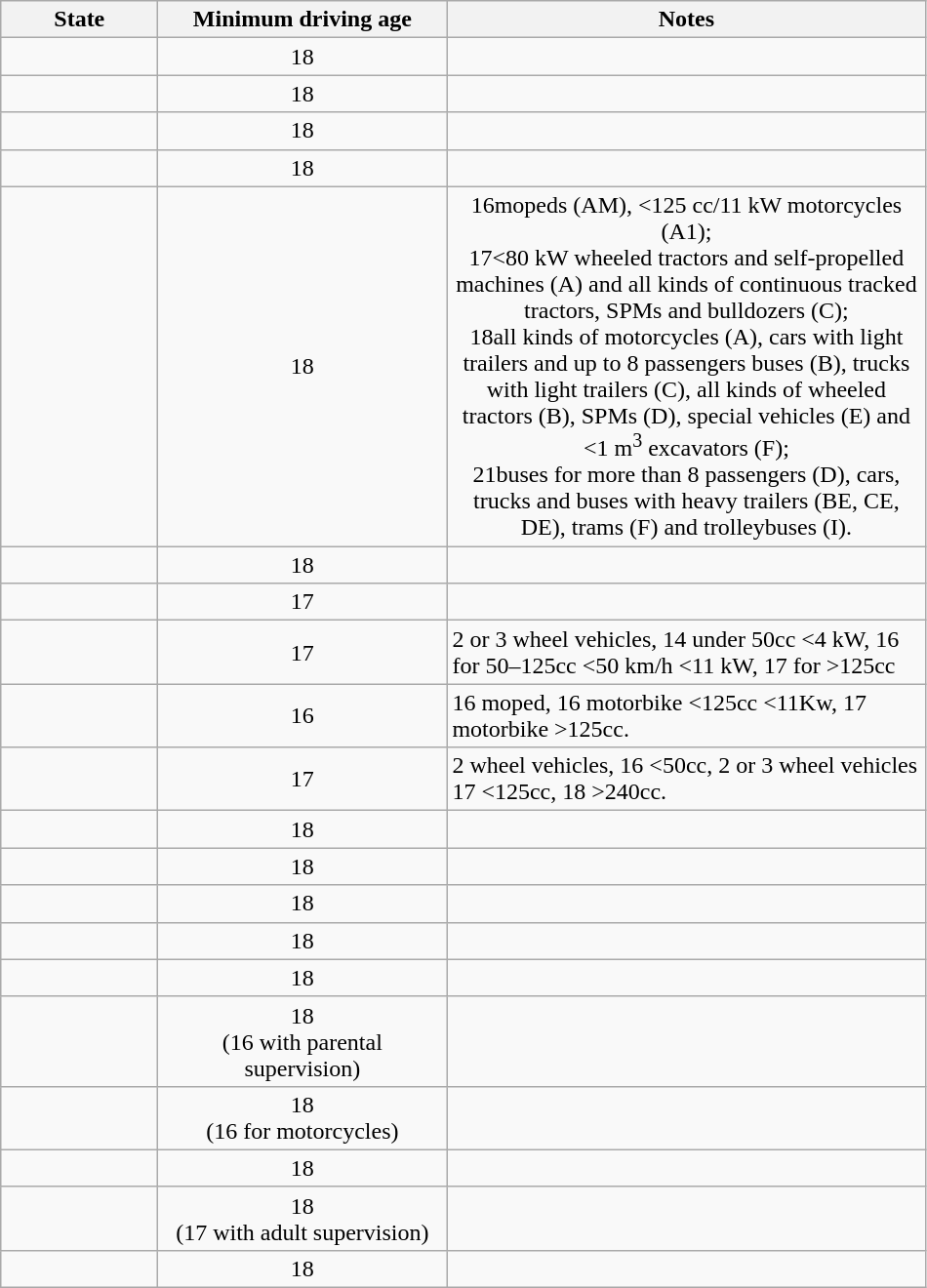<table class="wikitable sortable">
<tr>
<th width="100">State</th>
<th width="190">Minimum driving age</th>
<th width="320">Notes</th>
</tr>
<tr>
<td></td>
<td style="text-align:center;">18</td>
<td></td>
</tr>
<tr>
<td></td>
<td style="text-align:center;">18</td>
<td></td>
</tr>
<tr>
<td></td>
<td style="text-align:center;">18</td>
<td></td>
</tr>
<tr>
<td></td>
<td style="text-align:center;">18</td>
<td></td>
</tr>
<tr>
<td></td>
<td style="text-align:center;">18</td>
<td style="text-align:center;">16mopeds (AM), <125 cc/11 kW motorcycles (A1);<br>17<80 kW wheeled tractors and self-propelled machines (A) and all kinds of continuous tracked tractors, SPMs and bulldozers (C);<br> 18all kinds of motorcycles (A), cars with light trailers and up to 8 passengers buses (B), trucks with light trailers (C), all kinds of wheeled tractors (B), SPMs (D), special vehicles (E) and <1 m<sup>3</sup> excavators (F);<br> 21buses for more than 8 passengers (D), cars, trucks and buses with heavy trailers (BE, CE, DE), trams (F) and trolleybuses (I).</td>
</tr>
<tr>
<td></td>
<td style="text-align:center;">18</td>
<td></td>
</tr>
<tr>
<td></td>
<td style="text-align:center;">17</td>
<td></td>
</tr>
<tr>
<td><em></em></td>
<td style="text-align:center;">17</td>
<td>2 or 3 wheel vehicles, 14 under 50cc <4 kW, 16 for 50–125cc <50 km/h <11 kW, 17 for >125cc </td>
</tr>
<tr>
<td><em></em></td>
<td style="text-align:center;">16</td>
<td>16 moped, 16 motorbike <125cc <11Kw, 17 motorbike >125cc.</td>
</tr>
<tr>
<td><em></em></td>
<td style="text-align:center;">17</td>
<td>2 wheel vehicles, 16 <50cc, 2 or 3 wheel vehicles 17 <125cc, 18 >240cc.</td>
</tr>
<tr>
<td><em></em></td>
<td style="text-align:center;">18</td>
<td></td>
</tr>
<tr>
<td></td>
<td style="text-align:center;">18</td>
<td></td>
</tr>
<tr>
<td></td>
<td style="text-align:center;">18</td>
<td></td>
</tr>
<tr>
<td></td>
<td style="text-align:center;">18</td>
<td></td>
</tr>
<tr>
<td><em></em></td>
<td style="text-align:center;">18</td>
<td></td>
</tr>
<tr>
<td></td>
<td style="text-align:center;">18<br>(16 with parental supervision)</td>
<td></td>
</tr>
<tr>
<td></td>
<td style="text-align:center;">18<br>(16 for motorcycles)</td>
<td></td>
</tr>
<tr>
<td></td>
<td style="text-align:center;">18</td>
<td></td>
</tr>
<tr>
<td></td>
<td style="text-align:center;">18<br>(17 with adult supervision)</td>
<td></td>
</tr>
<tr>
<td></td>
<td style="text-align:center;">18</td>
<td></td>
</tr>
</table>
